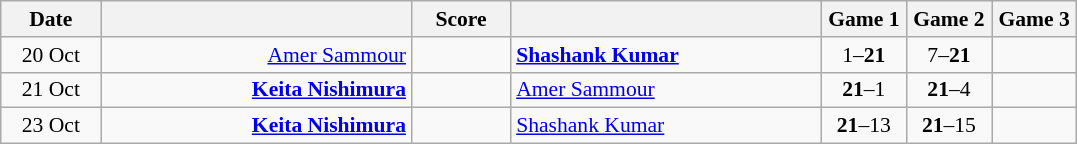<table class="wikitable" style="text-align: center; font-size:90% ">
<tr>
<th width="60">Date</th>
<th align="right" width="200"></th>
<th width="60">Score</th>
<th align="left" width="200"></th>
<th width="50">Game 1</th>
<th width="50">Game 2</th>
<th width="50">Game 3</th>
</tr>
<tr>
<td>20 Oct</td>
<td align="right"><a href='#'>Amer Sammour</a> </td>
<td align="center"></td>
<td align="left"><strong> <a href='#'>Shashank Kumar</a></strong></td>
<td>1–<strong>21</strong></td>
<td>7–<strong>21</strong></td>
<td></td>
</tr>
<tr>
<td>21 Oct</td>
<td align="right"><strong><a href='#'>Keita Nishimura</a> </strong></td>
<td align="center"></td>
<td align="left"> <a href='#'>Amer Sammour</a></td>
<td><strong>21</strong>–1</td>
<td><strong>21</strong>–4</td>
<td></td>
</tr>
<tr>
<td>23 Oct</td>
<td align="right"><strong><a href='#'>Keita Nishimura</a> </strong></td>
<td align="center"></td>
<td align="left"> <a href='#'>Shashank Kumar</a></td>
<td><strong>21</strong>–13</td>
<td><strong>21</strong>–15</td>
<td></td>
</tr>
</table>
